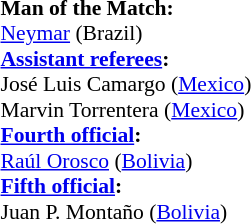<table style="width:50%; font-size:90%;">
<tr>
<td><br><strong>Man of the Match:</strong>
<br><a href='#'>Neymar</a> (Brazil)<br><strong><a href='#'>Assistant referees</a>:</strong>
<br>José Luis Camargo (<a href='#'>Mexico</a>)
<br>Marvin Torrentera (<a href='#'>Mexico</a>)
<br><strong><a href='#'>Fourth official</a>:</strong>
<br><a href='#'>Raúl Orosco</a> (<a href='#'>Bolivia</a>)
<br><strong><a href='#'>Fifth official</a>:</strong>
<br>Juan P. Montaño (<a href='#'>Bolivia</a>)</td>
</tr>
</table>
